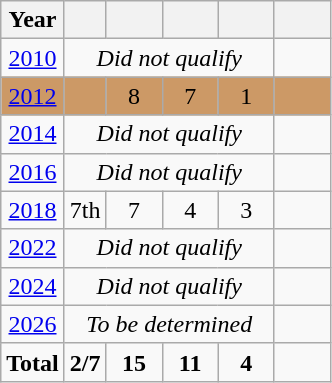<table class="wikitable" style="text-align: center;">
<tr>
<th>Year</th>
<th></th>
<th width=30></th>
<th width=30></th>
<th width=30></th>
<th width=30></th>
</tr>
<tr>
<td> <a href='#'>2010</a></td>
<td colspan=4><em>Did not qualify</em></td>
<td></td>
</tr>
<tr bgcolor=cc9966>
<td> <a href='#'>2012</a></td>
<td></td>
<td>8</td>
<td>7</td>
<td>1</td>
<td></td>
</tr>
<tr>
<td> <a href='#'>2014</a></td>
<td colspan=4><em>Did not qualify</em></td>
<td></td>
</tr>
<tr>
<td> <a href='#'>2016</a></td>
<td colspan=4><em>Did not qualify</em></td>
<td></td>
</tr>
<tr>
<td> <a href='#'>2018</a></td>
<td>7th</td>
<td>7</td>
<td>4</td>
<td>3</td>
<td></td>
</tr>
<tr>
<td> <a href='#'>2022</a></td>
<td colspan="4"><em>Did not qualify</em></td>
<td></td>
</tr>
<tr>
<td> <a href='#'>2024</a></td>
<td colspan="4"><em>Did not qualify</em></td>
<td></td>
</tr>
<tr>
<td> <a href='#'>2026</a></td>
<td colspan="4"><em>To be determined</em></td>
<td></td>
</tr>
<tr>
<td><strong>Total</strong></td>
<td><strong>2/7</strong></td>
<td><strong>15</strong></td>
<td><strong>11</strong></td>
<td><strong>4</strong></td>
<td></td>
</tr>
</table>
